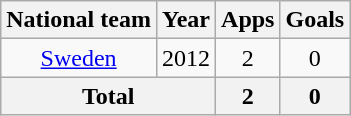<table class="wikitable" style="text-align:center;">
<tr>
<th>National team</th>
<th>Year</th>
<th>Apps</th>
<th>Goals</th>
</tr>
<tr>
<td rowspan="1"><a href='#'>Sweden</a></td>
<td>2012</td>
<td>2</td>
<td>0</td>
</tr>
<tr>
<th colspan=2>Total</th>
<th>2</th>
<th>0</th>
</tr>
</table>
